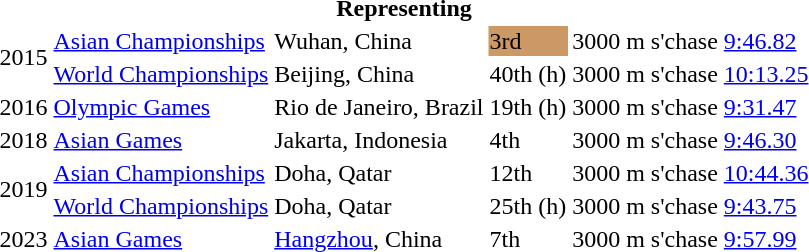<table>
<tr>
<th colspan="6">Representing </th>
</tr>
<tr>
<td rowspan=2>2015</td>
<td><a href='#'>Asian Championships</a></td>
<td>Wuhan, China</td>
<td bgcolor=cc9966>3rd</td>
<td>3000 m s'chase</td>
<td><a href='#'>9:46.82</a></td>
</tr>
<tr>
<td><a href='#'>World Championships</a></td>
<td>Beijing, China</td>
<td>40th (h)</td>
<td>3000 m s'chase</td>
<td><a href='#'>10:13.25</a></td>
</tr>
<tr>
<td>2016</td>
<td><a href='#'>Olympic Games</a></td>
<td>Rio de Janeiro, Brazil</td>
<td>19th (h)</td>
<td>3000 m s'chase</td>
<td><a href='#'>9:31.47</a></td>
</tr>
<tr>
<td>2018</td>
<td><a href='#'>Asian Games</a></td>
<td>Jakarta, Indonesia</td>
<td>4th</td>
<td>3000 m s'chase</td>
<td><a href='#'>9:46.30</a></td>
</tr>
<tr>
<td rowspan=2>2019</td>
<td><a href='#'>Asian Championships</a></td>
<td>Doha, Qatar</td>
<td>12th</td>
<td>3000 m s'chase</td>
<td><a href='#'>10:44.36</a></td>
</tr>
<tr>
<td><a href='#'>World Championships</a></td>
<td>Doha, Qatar</td>
<td>25th (h)</td>
<td>3000 m s'chase</td>
<td><a href='#'>9:43.75</a></td>
</tr>
<tr>
<td>2023</td>
<td><a href='#'>Asian Games</a></td>
<td><a href='#'>Hangzhou</a>, China</td>
<td>7th</td>
<td>3000 m s'chase</td>
<td><a href='#'>9:57.99</a></td>
</tr>
</table>
